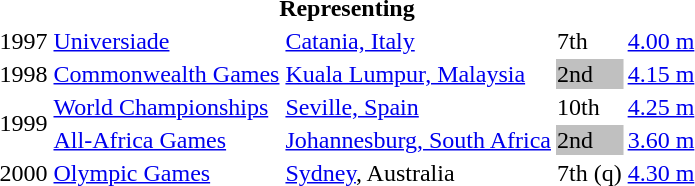<table>
<tr>
<th colspan="5">Representing </th>
</tr>
<tr>
<td>1997</td>
<td><a href='#'>Universiade</a></td>
<td><a href='#'>Catania, Italy</a></td>
<td>7th</td>
<td><a href='#'>4.00 m</a></td>
</tr>
<tr>
<td>1998</td>
<td><a href='#'>Commonwealth Games</a></td>
<td><a href='#'>Kuala Lumpur, Malaysia</a></td>
<td bgcolor=silver>2nd</td>
<td><a href='#'>4.15 m</a></td>
</tr>
<tr>
<td rowspan=2>1999</td>
<td><a href='#'>World Championships</a></td>
<td><a href='#'>Seville, Spain</a></td>
<td>10th</td>
<td><a href='#'>4.25 m</a></td>
</tr>
<tr>
<td><a href='#'>All-Africa Games</a></td>
<td><a href='#'>Johannesburg, South Africa</a></td>
<td bgcolor=silver>2nd</td>
<td><a href='#'>3.60 m</a></td>
</tr>
<tr>
<td>2000</td>
<td><a href='#'>Olympic Games</a></td>
<td><a href='#'>Sydney</a>, Australia</td>
<td>7th (q)</td>
<td><a href='#'>4.30 m</a></td>
</tr>
</table>
